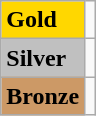<table class="wikitable">
<tr>
<td bgcolor="#ffd700"><strong>Gold</strong></td>
<td></td>
</tr>
<tr>
<td bgcolor="#c0c0c0"><strong>Silver</strong></td>
<td></td>
</tr>
<tr>
<td bgcolor="#cc9966"><strong>Bronze</strong></td>
<td></td>
</tr>
</table>
